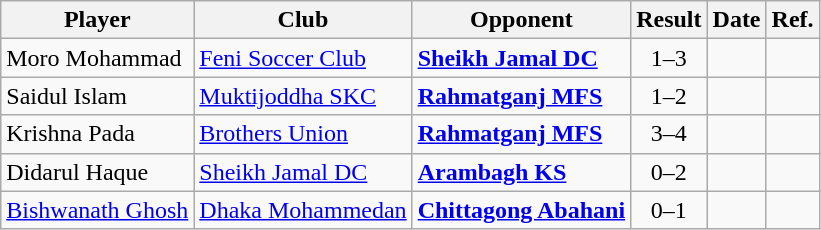<table class="wikitable">
<tr>
<th>Player</th>
<th>Club</th>
<th>Opponent</th>
<th style="text-align:center">Result</th>
<th>Date</th>
<th>Ref.</th>
</tr>
<tr>
<td> Moro Mohammad</td>
<td><a href='#'>Feni Soccer Club</a></td>
<td><strong><a href='#'>Sheikh Jamal DC</a></strong></td>
<td align="center">1–3</td>
<td></td>
<td></td>
</tr>
<tr>
<td> Saidul Islam</td>
<td><a href='#'>Muktijoddha SKC</a></td>
<td><strong><a href='#'>Rahmatganj MFS</a></strong></td>
<td align="center">1–2</td>
<td></td>
<td></td>
</tr>
<tr>
<td> Krishna Pada</td>
<td><a href='#'>Brothers Union</a></td>
<td><strong><a href='#'>Rahmatganj MFS</a></strong></td>
<td align="center">3–4</td>
<td></td>
<td></td>
</tr>
<tr>
<td> Didarul Haque</td>
<td><a href='#'>Sheikh Jamal DC</a></td>
<td><strong><a href='#'>Arambagh KS</a></strong></td>
<td align="center">0–2</td>
<td></td>
<td></td>
</tr>
<tr>
<td> <a href='#'>Bishwanath Ghosh</a></td>
<td><a href='#'>Dhaka Mohammedan</a></td>
<td><strong><a href='#'>Chittagong Abahani</a></strong></td>
<td align="center">0–1</td>
<td></td>
<td></td>
</tr>
</table>
